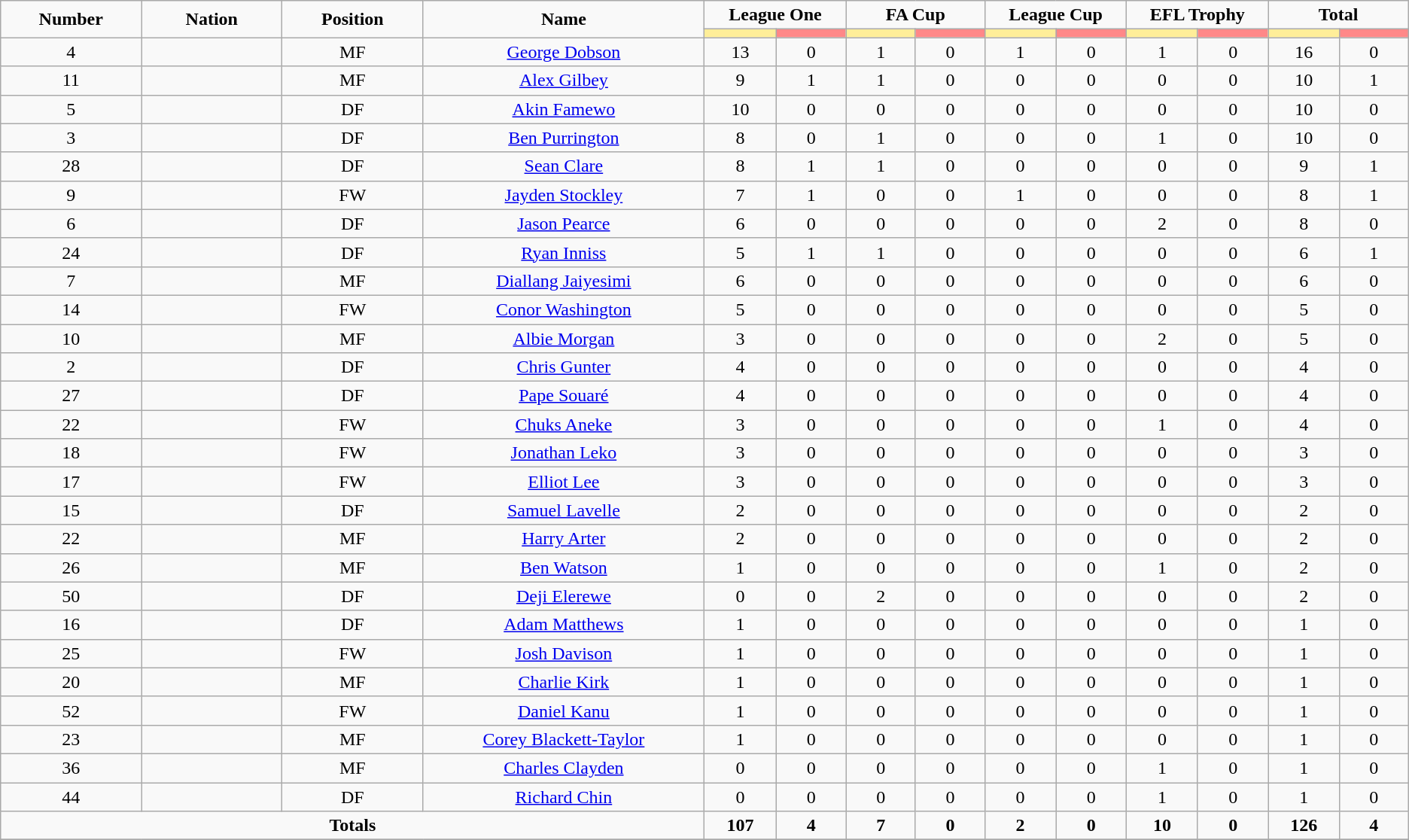<table class="wikitable" style="text-align:center;">
<tr style="text-align:center;">
<td rowspan="2"  style="width:10%; "><strong>Number</strong></td>
<td rowspan="2"  style="width:10%; "><strong>Nation</strong></td>
<td rowspan="2"  style="width:10%; "><strong>Position</strong></td>
<td rowspan="2"  style="width:20%; "><strong>Name</strong></td>
<td colspan="2"><strong>League One</strong></td>
<td colspan="2"><strong>FA Cup</strong></td>
<td colspan="2"><strong>League Cup</strong></td>
<td colspan="2"><strong>EFL Trophy</strong></td>
<td colspan="2"><strong>Total</strong></td>
</tr>
<tr>
<th style="width:60px; background:#fe9;"></th>
<th style="width:60px; background:#ff8888;"></th>
<th style="width:60px; background:#fe9;"></th>
<th style="width:60px; background:#ff8888;"></th>
<th style="width:60px; background:#fe9;"></th>
<th style="width:60px; background:#ff8888;"></th>
<th style="width:60px; background:#fe9;"></th>
<th style="width:60px; background:#ff8888;"></th>
<th style="width:60px; background:#fe9;"></th>
<th style="width:60px; background:#ff8888;"></th>
</tr>
<tr>
<td>4</td>
<td></td>
<td>MF</td>
<td><a href='#'>George Dobson</a></td>
<td>13</td>
<td>0</td>
<td>1</td>
<td>0</td>
<td>1</td>
<td>0</td>
<td>1</td>
<td>0</td>
<td>16</td>
<td>0</td>
</tr>
<tr>
<td>11</td>
<td></td>
<td>MF</td>
<td><a href='#'>Alex Gilbey</a></td>
<td>9</td>
<td>1</td>
<td>1</td>
<td>0</td>
<td>0</td>
<td>0</td>
<td>0</td>
<td>0</td>
<td>10</td>
<td>1</td>
</tr>
<tr>
<td>5</td>
<td></td>
<td>DF</td>
<td><a href='#'>Akin Famewo</a></td>
<td>10</td>
<td>0</td>
<td>0</td>
<td>0</td>
<td>0</td>
<td>0</td>
<td>0</td>
<td>0</td>
<td>10</td>
<td>0</td>
</tr>
<tr>
<td>3</td>
<td></td>
<td>DF</td>
<td><a href='#'>Ben Purrington</a></td>
<td>8</td>
<td>0</td>
<td>1</td>
<td>0</td>
<td>0</td>
<td>0</td>
<td>1</td>
<td>0</td>
<td>10</td>
<td>0</td>
</tr>
<tr>
<td>28</td>
<td></td>
<td>DF</td>
<td><a href='#'>Sean Clare</a></td>
<td>8</td>
<td>1</td>
<td>1</td>
<td>0</td>
<td>0</td>
<td>0</td>
<td>0</td>
<td>0</td>
<td>9</td>
<td>1</td>
</tr>
<tr>
<td>9</td>
<td></td>
<td>FW</td>
<td><a href='#'>Jayden Stockley</a></td>
<td>7</td>
<td>1</td>
<td>0</td>
<td>0</td>
<td>1</td>
<td>0</td>
<td>0</td>
<td>0</td>
<td>8</td>
<td>1</td>
</tr>
<tr>
<td>6</td>
<td></td>
<td>DF</td>
<td><a href='#'>Jason Pearce</a></td>
<td>6</td>
<td>0</td>
<td>0</td>
<td>0</td>
<td>0</td>
<td>0</td>
<td>2</td>
<td>0</td>
<td>8</td>
<td>0</td>
</tr>
<tr>
<td>24</td>
<td></td>
<td>DF</td>
<td><a href='#'>Ryan Inniss</a></td>
<td>5</td>
<td>1</td>
<td>1</td>
<td>0</td>
<td>0</td>
<td>0</td>
<td>0</td>
<td>0</td>
<td>6</td>
<td>1</td>
</tr>
<tr>
<td>7</td>
<td></td>
<td>MF</td>
<td><a href='#'>Diallang Jaiyesimi</a></td>
<td>6</td>
<td>0</td>
<td>0</td>
<td>0</td>
<td>0</td>
<td>0</td>
<td>0</td>
<td>0</td>
<td>6</td>
<td>0</td>
</tr>
<tr>
<td>14</td>
<td></td>
<td>FW</td>
<td><a href='#'>Conor Washington</a></td>
<td>5</td>
<td>0</td>
<td>0</td>
<td>0</td>
<td>0</td>
<td>0</td>
<td>0</td>
<td>0</td>
<td>5</td>
<td>0</td>
</tr>
<tr>
<td>10</td>
<td></td>
<td>MF</td>
<td><a href='#'>Albie Morgan</a></td>
<td>3</td>
<td>0</td>
<td>0</td>
<td>0</td>
<td>0</td>
<td>0</td>
<td>2</td>
<td>0</td>
<td>5</td>
<td>0</td>
</tr>
<tr>
<td>2</td>
<td></td>
<td>DF</td>
<td><a href='#'>Chris Gunter</a></td>
<td>4</td>
<td>0</td>
<td>0</td>
<td>0</td>
<td>0</td>
<td>0</td>
<td>0</td>
<td>0</td>
<td>4</td>
<td>0</td>
</tr>
<tr>
<td>27</td>
<td></td>
<td>DF</td>
<td><a href='#'>Pape Souaré</a></td>
<td>4</td>
<td>0</td>
<td>0</td>
<td>0</td>
<td>0</td>
<td>0</td>
<td>0</td>
<td>0</td>
<td>4</td>
<td>0</td>
</tr>
<tr>
<td>22</td>
<td></td>
<td>FW</td>
<td><a href='#'>Chuks Aneke</a></td>
<td>3</td>
<td>0</td>
<td>0</td>
<td>0</td>
<td>0</td>
<td>0</td>
<td>1</td>
<td>0</td>
<td>4</td>
<td>0</td>
</tr>
<tr>
<td>18</td>
<td></td>
<td>FW</td>
<td><a href='#'>Jonathan Leko</a></td>
<td>3</td>
<td>0</td>
<td>0</td>
<td>0</td>
<td>0</td>
<td>0</td>
<td>0</td>
<td>0</td>
<td>3</td>
<td>0</td>
</tr>
<tr>
<td>17</td>
<td></td>
<td>FW</td>
<td><a href='#'>Elliot Lee</a></td>
<td>3</td>
<td>0</td>
<td>0</td>
<td>0</td>
<td>0</td>
<td>0</td>
<td>0</td>
<td>0</td>
<td>3</td>
<td>0</td>
</tr>
<tr>
<td>15</td>
<td></td>
<td>DF</td>
<td><a href='#'>Samuel Lavelle</a></td>
<td>2</td>
<td>0</td>
<td>0</td>
<td>0</td>
<td>0</td>
<td>0</td>
<td>0</td>
<td>0</td>
<td>2</td>
<td>0</td>
</tr>
<tr>
<td>22</td>
<td></td>
<td>MF</td>
<td><a href='#'>Harry Arter</a></td>
<td>2</td>
<td>0</td>
<td>0</td>
<td>0</td>
<td>0</td>
<td>0</td>
<td>0</td>
<td>0</td>
<td>2</td>
<td>0</td>
</tr>
<tr>
<td>26</td>
<td></td>
<td>MF</td>
<td><a href='#'>Ben Watson</a></td>
<td>1</td>
<td>0</td>
<td>0</td>
<td>0</td>
<td>0</td>
<td>0</td>
<td>1</td>
<td>0</td>
<td>2</td>
<td>0</td>
</tr>
<tr>
<td>50</td>
<td></td>
<td>DF</td>
<td><a href='#'>Deji Elerewe</a></td>
<td>0</td>
<td>0</td>
<td>2</td>
<td>0</td>
<td>0</td>
<td>0</td>
<td>0</td>
<td>0</td>
<td>2</td>
<td>0</td>
</tr>
<tr>
<td>16</td>
<td></td>
<td>DF</td>
<td><a href='#'>Adam Matthews</a></td>
<td>1</td>
<td>0</td>
<td>0</td>
<td>0</td>
<td>0</td>
<td>0</td>
<td>0</td>
<td>0</td>
<td>1</td>
<td>0</td>
</tr>
<tr>
<td>25</td>
<td></td>
<td>FW</td>
<td><a href='#'>Josh Davison</a></td>
<td>1</td>
<td>0</td>
<td>0</td>
<td>0</td>
<td>0</td>
<td>0</td>
<td>0</td>
<td>0</td>
<td>1</td>
<td>0</td>
</tr>
<tr>
<td>20</td>
<td></td>
<td>MF</td>
<td><a href='#'>Charlie Kirk</a></td>
<td>1</td>
<td>0</td>
<td>0</td>
<td>0</td>
<td>0</td>
<td>0</td>
<td>0</td>
<td>0</td>
<td>1</td>
<td>0</td>
</tr>
<tr>
<td>52</td>
<td></td>
<td>FW</td>
<td><a href='#'>Daniel Kanu</a></td>
<td>1</td>
<td>0</td>
<td>0</td>
<td>0</td>
<td>0</td>
<td>0</td>
<td>0</td>
<td>0</td>
<td>1</td>
<td>0</td>
</tr>
<tr>
<td>23</td>
<td></td>
<td>MF</td>
<td><a href='#'>Corey Blackett-Taylor</a></td>
<td>1</td>
<td>0</td>
<td>0</td>
<td>0</td>
<td>0</td>
<td>0</td>
<td>0</td>
<td>0</td>
<td>1</td>
<td>0</td>
</tr>
<tr>
<td>36</td>
<td></td>
<td>MF</td>
<td><a href='#'>Charles Clayden</a></td>
<td>0</td>
<td>0</td>
<td>0</td>
<td>0</td>
<td>0</td>
<td>0</td>
<td>1</td>
<td>0</td>
<td>1</td>
<td>0</td>
</tr>
<tr>
<td>44</td>
<td></td>
<td>DF</td>
<td><a href='#'>Richard Chin</a></td>
<td>0</td>
<td>0</td>
<td>0</td>
<td>0</td>
<td>0</td>
<td>0</td>
<td>1</td>
<td>0</td>
<td>1</td>
<td>0</td>
</tr>
<tr>
<td colspan="4"><strong>Totals</strong></td>
<td><strong>107</strong></td>
<td><strong>4</strong></td>
<td><strong>7</strong></td>
<td><strong>0</strong></td>
<td><strong>2</strong></td>
<td><strong>0</strong></td>
<td><strong>10</strong></td>
<td><strong>0</strong></td>
<td><strong>126</strong></td>
<td><strong>4</strong></td>
</tr>
<tr>
</tr>
</table>
